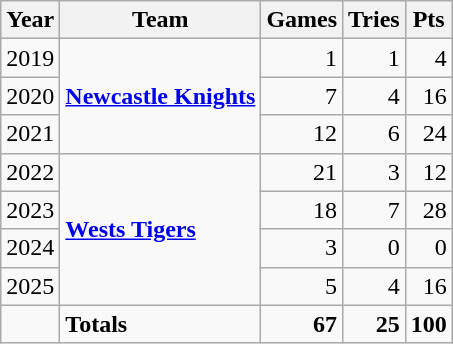<table class="wikitable">
<tr>
<th>Year</th>
<th>Team</th>
<th>Games</th>
<th>Tries</th>
<th>Pts</th>
</tr>
<tr>
<td>2019</td>
<td rowspan="3"> <strong><a href='#'>Newcastle Knights</a></strong></td>
<td align=right>1</td>
<td align=right>1</td>
<td align=right>4</td>
</tr>
<tr>
<td>2020</td>
<td align=right>7</td>
<td align=right>4</td>
<td align=right>16</td>
</tr>
<tr>
<td>2021</td>
<td align=right>12</td>
<td align=right>6</td>
<td align=right>24</td>
</tr>
<tr>
<td>2022</td>
<td rowspan="4"> <strong><a href='#'>Wests Tigers</a></strong></td>
<td align=right>21</td>
<td align=right>3</td>
<td align=right>12</td>
</tr>
<tr>
<td>2023</td>
<td align=right>18</td>
<td align=right>7</td>
<td align=right>28</td>
</tr>
<tr>
<td>2024</td>
<td align=right>3</td>
<td align=right>0</td>
<td align=right>0</td>
</tr>
<tr>
<td>2025</td>
<td align=right>5</td>
<td align=right>4</td>
<td align=right>16</td>
</tr>
<tr>
<td></td>
<td><strong>Totals</strong></td>
<td align=right><strong>67</strong></td>
<td align=right><strong>25</strong></td>
<td align=right><strong>100</strong></td>
</tr>
</table>
